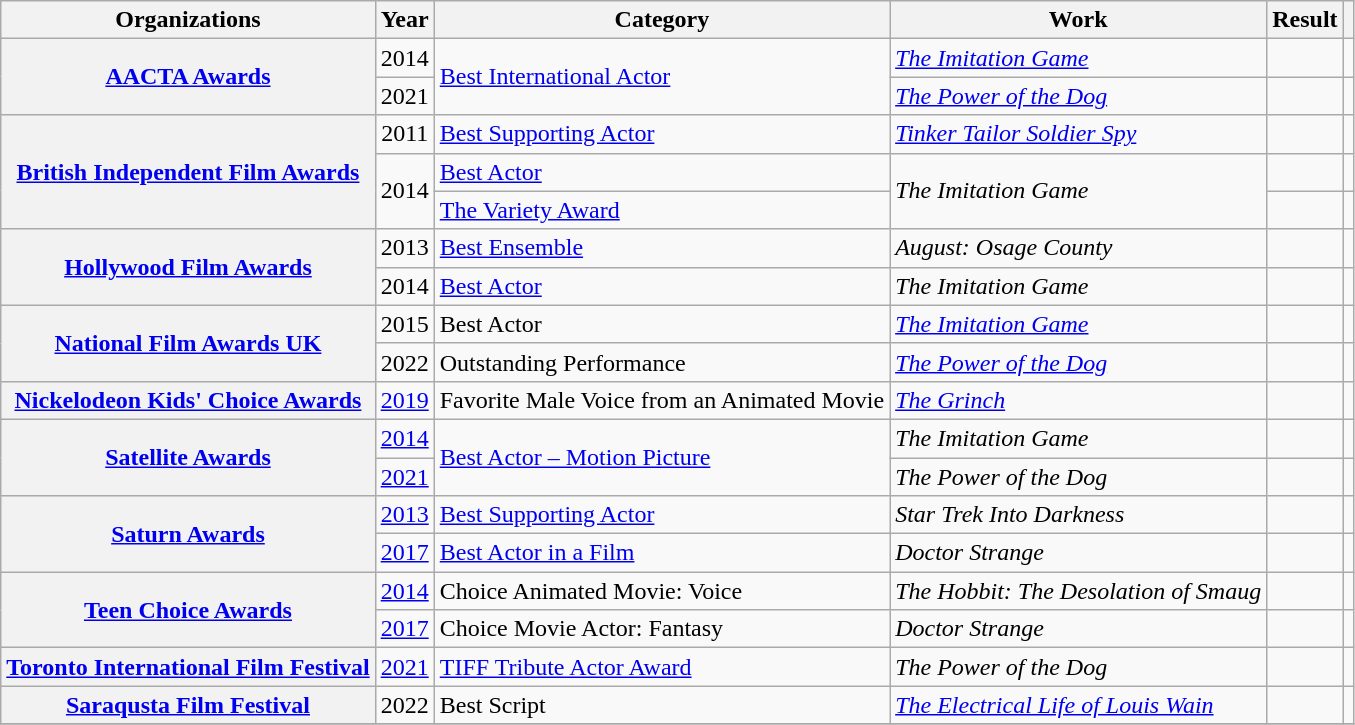<table class= "wikitable plainrowheaders sortable">
<tr>
<th>Organizations</th>
<th scope="col">Year</th>
<th scope="col">Category</th>
<th scope="col">Work</th>
<th scope="col">Result</th>
<th scope="col" class="unsortable"></th>
</tr>
<tr>
<th scope="row" rowspan="2"><a href='#'>AACTA Awards</a></th>
<td style="text-align:center;">2014</td>
<td rowspan="2"><a href='#'>Best International Actor</a></td>
<td><em><a href='#'>The Imitation Game</a></em></td>
<td></td>
<td align="center"></td>
</tr>
<tr>
<td style="text-align:center;">2021</td>
<td><em><a href='#'>The Power of the Dog</a></em></td>
<td></td>
<td align="center"></td>
</tr>
<tr>
<th scope="row" rowspan="3"><a href='#'>British Independent Film Awards</a></th>
<td style="text-align:center;">2011</td>
<td><a href='#'>Best Supporting Actor</a></td>
<td><em><a href='#'>Tinker Tailor Soldier Spy</a></em></td>
<td></td>
<td align="center"></td>
</tr>
<tr>
<td style="text-align:center;", rowspan=2>2014</td>
<td><a href='#'>Best Actor</a></td>
<td rowspan=2><em>The Imitation Game</em></td>
<td></td>
<td align="center"></td>
</tr>
<tr>
<td><a href='#'>The Variety Award</a></td>
<td></td>
<td align="center"></td>
</tr>
<tr>
<th scope="row" rowspan="2"><a href='#'>Hollywood Film Awards</a></th>
<td style="text-align:center;">2013</td>
<td><a href='#'>Best Ensemble</a></td>
<td><em>August: Osage County</em></td>
<td></td>
<td align="center"></td>
</tr>
<tr>
<td style="text-align:center;">2014</td>
<td><a href='#'>Best Actor</a></td>
<td><em>The Imitation Game</em></td>
<td></td>
<td align="center"></td>
</tr>
<tr>
<th scope="row" rowspan="2"><a href='#'>National Film Awards UK</a></th>
<td style="text-align:center;">2015</td>
<td>Best Actor</td>
<td><em><a href='#'>The Imitation Game</a></em></td>
<td></td>
<td style="text-align:center;"></td>
</tr>
<tr>
<td style="text-align:center;">2022</td>
<td>Outstanding Performance</td>
<td><em><a href='#'>The Power of the Dog</a></em></td>
<td></td>
<td style="text-align:center;"></td>
</tr>
<tr>
<th scope="row" rowspan="1"><a href='#'>Nickelodeon Kids' Choice Awards</a></th>
<td style="text-align:center;"><a href='#'>2019</a></td>
<td>Favorite Male Voice from an Animated Movie</td>
<td><em><a href='#'>The Grinch</a></em></td>
<td></td>
<td align="center"></td>
</tr>
<tr>
<th scope="row" rowspan="2"><a href='#'>Satellite Awards</a></th>
<td style="text-align:center;"><a href='#'>2014</a></td>
<td rowspan=2><a href='#'>Best Actor – Motion Picture</a></td>
<td><em>The Imitation Game</em></td>
<td></td>
<td align="center"></td>
</tr>
<tr>
<td style="text-align:center;"><a href='#'>2021</a></td>
<td><em>The Power of the Dog</em></td>
<td></td>
<td align="center"></td>
</tr>
<tr>
<th scope="row" rowspan="2"><a href='#'>Saturn Awards</a></th>
<td style="text-align:center;"><a href='#'>2013</a></td>
<td><a href='#'>Best Supporting Actor</a></td>
<td><em>Star Trek Into Darkness</em></td>
<td></td>
<td align="center"></td>
</tr>
<tr>
<td style="text-align:center;"><a href='#'>2017</a></td>
<td><a href='#'>Best Actor in a Film</a></td>
<td><em>Doctor Strange</em></td>
<td></td>
<td align="center"></td>
</tr>
<tr>
<th scope="row" rowspan="2"><a href='#'>Teen Choice Awards</a></th>
<td style="text-align:center;"><a href='#'>2014</a></td>
<td>Choice Animated Movie: Voice</td>
<td><em>The Hobbit: The Desolation of Smaug</em></td>
<td></td>
<td align="center"></td>
</tr>
<tr>
<td style="text-align:center;"><a href='#'>2017</a></td>
<td>Choice Movie Actor: Fantasy</td>
<td><em>Doctor Strange</em></td>
<td></td>
<td align="center"></td>
</tr>
<tr>
<th scope="row" rowspan="1"><a href='#'>Toronto International Film Festival</a></th>
<td style="text-align:center;"><a href='#'>2021</a></td>
<td><a href='#'>TIFF Tribute Actor Award</a></td>
<td><em>The Power of the Dog</em></td>
<td></td>
<td style="text-align:center;"></td>
</tr>
<tr>
<th scope="row" rowspan="1"><a href='#'>Saraqusta Film Festival</a></th>
<td style="text-align:center;">2022</td>
<td>Best Script</td>
<td><em><a href='#'>The Electrical Life of Louis Wain</a></em></td>
<td></td>
<td></td>
</tr>
<tr>
</tr>
</table>
